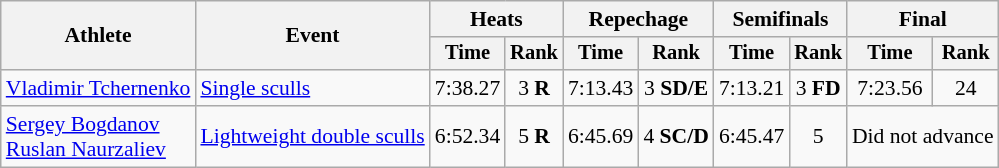<table class="wikitable" style="font-size:90%;">
<tr>
<th rowspan="2">Athlete</th>
<th rowspan="2">Event</th>
<th colspan="2">Heats</th>
<th colspan="2">Repechage</th>
<th colspan="2">Semifinals</th>
<th colspan="2">Final</th>
</tr>
<tr style="font-size:95%">
<th>Time</th>
<th>Rank</th>
<th>Time</th>
<th>Rank</th>
<th>Time</th>
<th>Rank</th>
<th>Time</th>
<th>Rank</th>
</tr>
<tr align=center>
<td align=left><a href='#'>Vladimir Tchernenko</a></td>
<td align=left><a href='#'>Single sculls</a></td>
<td>7:38.27</td>
<td>3 <strong>R</strong></td>
<td>7:13.43</td>
<td>3 <strong>SD/E</strong></td>
<td>7:13.21</td>
<td>3 <strong>FD</strong></td>
<td>7:23.56</td>
<td>24</td>
</tr>
<tr align=center>
<td align=left><a href='#'>Sergey Bogdanov</a><br><a href='#'>Ruslan Naurzaliev</a></td>
<td align=left><a href='#'>Lightweight double sculls</a></td>
<td>6:52.34</td>
<td>5 <strong>R</strong></td>
<td>6:45.69</td>
<td>4 <strong>SC/D</strong></td>
<td>6:45.47</td>
<td>5</td>
<td colspan=2>Did not advance</td>
</tr>
</table>
